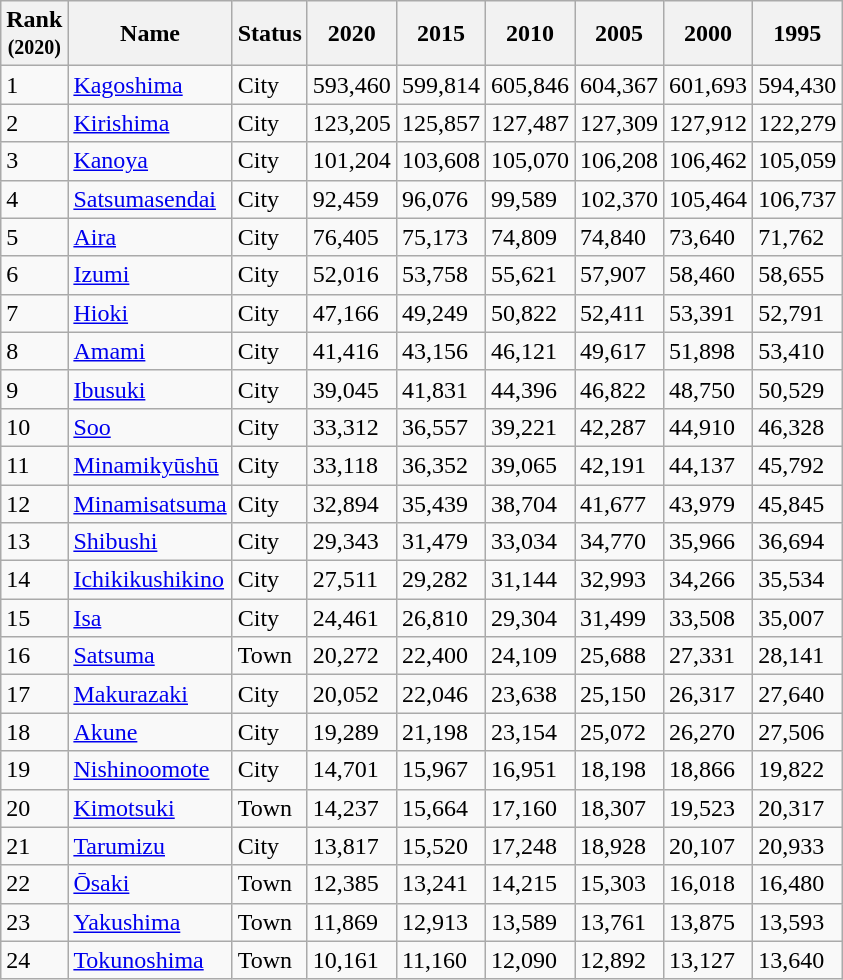<table class="wikitable sortable">
<tr>
<th>Rank<br><small>(2020)</small></th>
<th>Name</th>
<th>Status</th>
<th>2020</th>
<th>2015</th>
<th>2010</th>
<th>2005</th>
<th>2000</th>
<th>1995</th>
</tr>
<tr>
<td>1</td>
<td><a href='#'>Kagoshima</a></td>
<td>City</td>
<td>593,460</td>
<td>599,814</td>
<td>605,846</td>
<td>604,367</td>
<td>601,693</td>
<td>594,430</td>
</tr>
<tr>
<td>2</td>
<td><a href='#'>Kirishima</a></td>
<td>City</td>
<td>123,205</td>
<td>125,857</td>
<td>127,487</td>
<td>127,309</td>
<td>127,912</td>
<td>122,279</td>
</tr>
<tr>
<td>3</td>
<td><a href='#'>Kanoya</a></td>
<td>City</td>
<td>101,204</td>
<td>103,608</td>
<td>105,070</td>
<td>106,208</td>
<td>106,462</td>
<td>105,059</td>
</tr>
<tr>
<td>4</td>
<td><a href='#'>Satsumasendai</a></td>
<td>City</td>
<td>92,459</td>
<td>96,076</td>
<td>99,589</td>
<td>102,370</td>
<td>105,464</td>
<td>106,737</td>
</tr>
<tr>
<td>5</td>
<td><a href='#'>Aira</a></td>
<td>City</td>
<td>76,405</td>
<td>75,173</td>
<td>74,809</td>
<td>74,840</td>
<td>73,640</td>
<td>71,762</td>
</tr>
<tr>
<td>6</td>
<td><a href='#'>Izumi</a></td>
<td>City</td>
<td>52,016</td>
<td>53,758</td>
<td>55,621</td>
<td>57,907</td>
<td>58,460</td>
<td>58,655</td>
</tr>
<tr>
<td>7</td>
<td><a href='#'>Hioki</a></td>
<td>City</td>
<td>47,166</td>
<td>49,249</td>
<td>50,822</td>
<td>52,411</td>
<td>53,391</td>
<td>52,791</td>
</tr>
<tr>
<td>8</td>
<td><a href='#'>Amami</a></td>
<td>City</td>
<td>41,416</td>
<td>43,156</td>
<td>46,121</td>
<td>49,617</td>
<td>51,898</td>
<td>53,410</td>
</tr>
<tr>
<td>9</td>
<td><a href='#'>Ibusuki</a></td>
<td>City</td>
<td>39,045</td>
<td>41,831</td>
<td>44,396</td>
<td>46,822</td>
<td>48,750</td>
<td>50,529</td>
</tr>
<tr>
<td>10</td>
<td><a href='#'>Soo</a></td>
<td>City</td>
<td>33,312</td>
<td>36,557</td>
<td>39,221</td>
<td>42,287</td>
<td>44,910</td>
<td>46,328</td>
</tr>
<tr>
<td>11</td>
<td><a href='#'>Minamikyūshū</a></td>
<td>City</td>
<td>33,118</td>
<td>36,352</td>
<td>39,065</td>
<td>42,191</td>
<td>44,137</td>
<td>45,792</td>
</tr>
<tr>
<td>12</td>
<td><a href='#'>Minamisatsuma</a></td>
<td>City</td>
<td>32,894</td>
<td>35,439</td>
<td>38,704</td>
<td>41,677</td>
<td>43,979</td>
<td>45,845</td>
</tr>
<tr>
<td>13</td>
<td><a href='#'>Shibushi</a></td>
<td>City</td>
<td>29,343</td>
<td>31,479</td>
<td>33,034</td>
<td>34,770</td>
<td>35,966</td>
<td>36,694</td>
</tr>
<tr>
<td>14</td>
<td><a href='#'>Ichikikushikino</a></td>
<td>City</td>
<td>27,511</td>
<td>29,282</td>
<td>31,144</td>
<td>32,993</td>
<td>34,266</td>
<td>35,534</td>
</tr>
<tr>
<td>15</td>
<td><a href='#'>Isa</a></td>
<td>City</td>
<td>24,461</td>
<td>26,810</td>
<td>29,304</td>
<td>31,499</td>
<td>33,508</td>
<td>35,007</td>
</tr>
<tr>
<td>16</td>
<td><a href='#'>Satsuma</a></td>
<td>Town</td>
<td>20,272</td>
<td>22,400</td>
<td>24,109</td>
<td>25,688</td>
<td>27,331</td>
<td>28,141</td>
</tr>
<tr>
<td>17</td>
<td><a href='#'>Makurazaki</a></td>
<td>City</td>
<td>20,052</td>
<td>22,046</td>
<td>23,638</td>
<td>25,150</td>
<td>26,317</td>
<td>27,640</td>
</tr>
<tr>
<td>18</td>
<td><a href='#'>Akune</a></td>
<td>City</td>
<td>19,289</td>
<td>21,198</td>
<td>23,154</td>
<td>25,072</td>
<td>26,270</td>
<td>27,506</td>
</tr>
<tr>
<td>19</td>
<td><a href='#'>Nishinoomote</a></td>
<td>City</td>
<td>14,701</td>
<td>15,967</td>
<td>16,951</td>
<td>18,198</td>
<td>18,866</td>
<td>19,822</td>
</tr>
<tr>
<td>20</td>
<td><a href='#'>Kimotsuki</a></td>
<td>Town</td>
<td>14,237</td>
<td>15,664</td>
<td>17,160</td>
<td>18,307</td>
<td>19,523</td>
<td>20,317</td>
</tr>
<tr>
<td>21</td>
<td><a href='#'>Tarumizu</a></td>
<td>City</td>
<td>13,817</td>
<td>15,520</td>
<td>17,248</td>
<td>18,928</td>
<td>20,107</td>
<td>20,933</td>
</tr>
<tr>
<td>22</td>
<td><a href='#'>Ōsaki</a></td>
<td>Town</td>
<td>12,385</td>
<td>13,241</td>
<td>14,215</td>
<td>15,303</td>
<td>16,018</td>
<td>16,480</td>
</tr>
<tr>
<td>23</td>
<td><a href='#'>Yakushima</a></td>
<td>Town</td>
<td>11,869</td>
<td>12,913</td>
<td>13,589</td>
<td>13,761</td>
<td>13,875</td>
<td>13,593</td>
</tr>
<tr>
<td>24</td>
<td><a href='#'>Tokunoshima</a></td>
<td>Town</td>
<td>10,161</td>
<td>11,160</td>
<td>12,090</td>
<td>12,892</td>
<td>13,127</td>
<td>13,640</td>
</tr>
</table>
